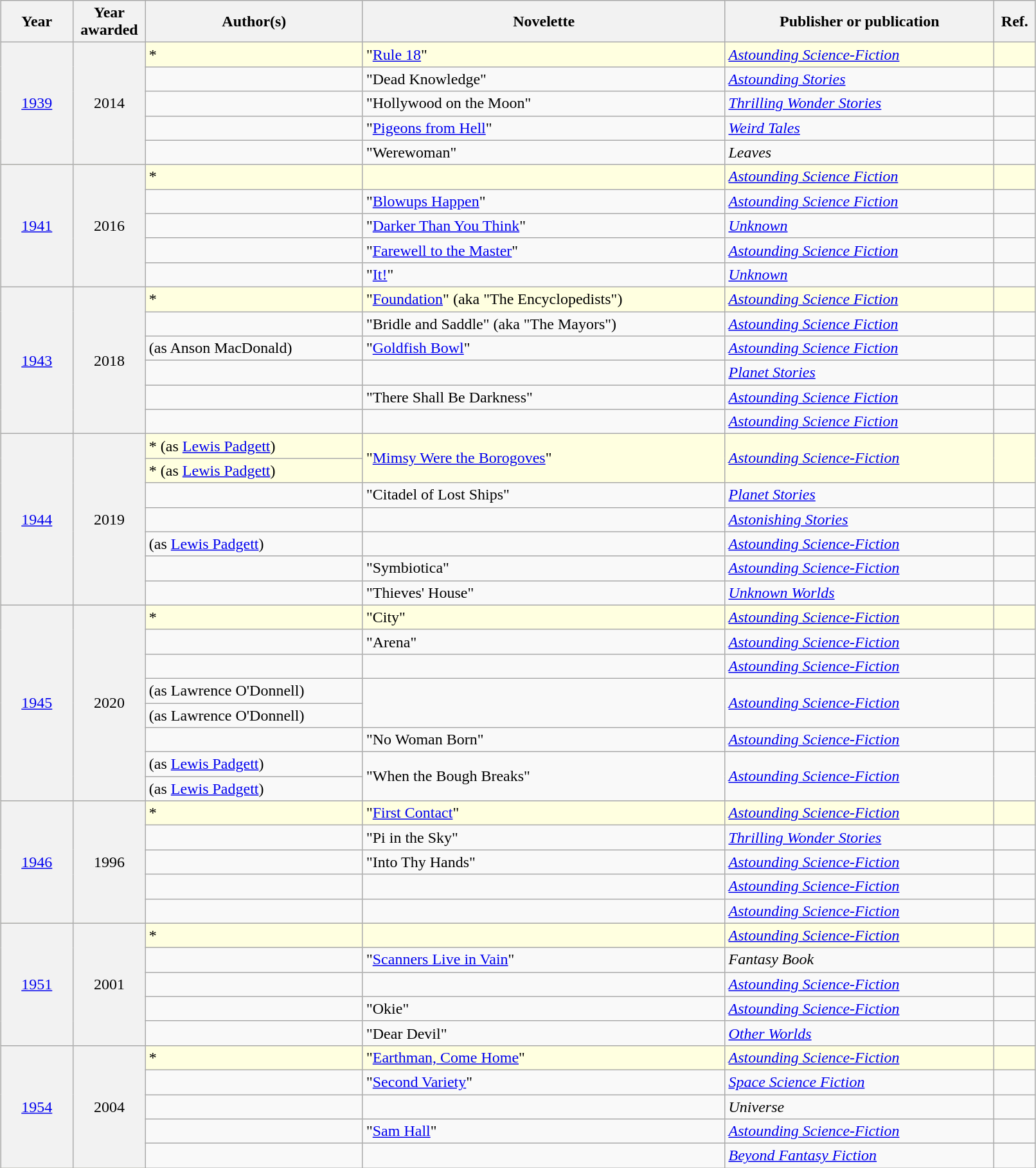<table class="sortable wikitable" width="85%" cellpadding="5" style="margin: 1em auto 1em auto">
<tr>
<th width="7%" scope="col">Year</th>
<th width="7%" scope="col">Year awarded</th>
<th width="21%" scope="col">Author(s)</th>
<th width="35%" scope="col">Novelette</th>
<th width="26%" scope="col">Publisher or publication</th>
<th width="4%" scope="col" class="unsortable">Ref.</th>
</tr>
<tr style="background:lightyellow;">
<th scope="rowgroup" align="center" rowspan="5" style="font-weight:normal;"><a href='#'>1939</a></th>
<th align="center" rowspan="5" style="font-weight:normal;">2014</th>
<td>*</td>
<td>"<a href='#'>Rule 18</a>"</td>
<td><em><a href='#'>Astounding Science-Fiction</a></em></td>
<td align="center"></td>
</tr>
<tr>
<td></td>
<td>"Dead Knowledge"</td>
<td><em><a href='#'>Astounding Stories</a></em></td>
<td align="center"></td>
</tr>
<tr>
<td></td>
<td>"Hollywood on the Moon"</td>
<td><em><a href='#'>Thrilling Wonder Stories</a></em></td>
<td align="center"></td>
</tr>
<tr>
<td></td>
<td>"<a href='#'>Pigeons from Hell</a>"</td>
<td><em><a href='#'>Weird Tales</a></em></td>
<td align="center"></td>
</tr>
<tr>
<td></td>
<td>"Werewoman"</td>
<td><em>Leaves</em></td>
<td align="center"></td>
</tr>
<tr style="background:lightyellow;">
<th scope="rowgroup" align="center" rowspan="5" style="font-weight:normal;"><a href='#'>1941</a></th>
<th align="center" rowspan="5" style="font-weight:normal;">2016</th>
<td>*</td>
<td></td>
<td><em><a href='#'>Astounding Science Fiction</a></em></td>
<td align="center"></td>
</tr>
<tr>
<td></td>
<td>"<a href='#'>Blowups Happen</a>"</td>
<td><em><a href='#'>Astounding Science Fiction</a></em></td>
<td align="center"></td>
</tr>
<tr>
<td></td>
<td>"<a href='#'>Darker Than You Think</a>"</td>
<td><em><a href='#'>Unknown</a></em></td>
<td align="center"></td>
</tr>
<tr>
<td></td>
<td>"<a href='#'>Farewell to the Master</a>"</td>
<td><em><a href='#'>Astounding Science Fiction</a></em></td>
<td align="center"></td>
</tr>
<tr>
<td></td>
<td>"<a href='#'>It!</a>"</td>
<td><em><a href='#'>Unknown</a></em></td>
<td align="center"></td>
</tr>
<tr style="background:lightyellow;">
<th scope="rowgroup" align="center" rowspan="6" style="font-weight:normal;"><a href='#'>1943</a></th>
<th align="center" rowspan="6" style="font-weight:normal;">2018</th>
<td>*</td>
<td>"<a href='#'>Foundation</a>" (aka "The Encyclopedists")</td>
<td><em><a href='#'>Astounding Science Fiction</a></em></td>
<td align="center"></td>
</tr>
<tr>
<td></td>
<td>"Bridle and Saddle" (aka "The Mayors")</td>
<td><em><a href='#'>Astounding Science Fiction</a></em></td>
<td align="center"></td>
</tr>
<tr>
<td> (as Anson MacDonald)</td>
<td>"<a href='#'>Goldfish Bowl</a>"</td>
<td><em><a href='#'>Astounding Science Fiction</a></em></td>
<td align="center"></td>
</tr>
<tr>
<td></td>
<td></td>
<td><em><a href='#'>Planet Stories</a></em></td>
<td align="center"></td>
</tr>
<tr>
<td></td>
<td>"There Shall Be Darkness"</td>
<td><em><a href='#'>Astounding Science Fiction</a></em></td>
<td align="center"></td>
</tr>
<tr>
<td></td>
<td></td>
<td><em><a href='#'>Astounding Science Fiction</a></em></td>
<td align="center"></td>
</tr>
<tr style="background:lightyellow;">
<th scope="rowgroup" align="center" rowspan="7" style="font-weight:normal;"><a href='#'>1944</a></th>
<th align="center" rowspan="7" style="font-weight:normal;">2019</th>
<td>* (as <a href='#'>Lewis Padgett</a>)</td>
<td rowspan="2">"<a href='#'>Mimsy Were the Borogoves</a>"</td>
<td rowspan="2"><em><a href='#'>Astounding Science-Fiction</a></em></td>
<td rowspan="2" align="center"></td>
</tr>
<tr style="background:lightyellow;">
<td>* (as <a href='#'>Lewis Padgett</a>)</td>
</tr>
<tr>
<td></td>
<td>"Citadel of Lost Ships"</td>
<td><em><a href='#'>Planet Stories</a></em></td>
<td align="center"></td>
</tr>
<tr>
<td></td>
<td></td>
<td><em><a href='#'>Astonishing Stories</a></em></td>
<td align="center"></td>
</tr>
<tr>
<td> (as <a href='#'>Lewis Padgett</a>)</td>
<td></td>
<td><em><a href='#'>Astounding Science-Fiction</a></em></td>
<td align="center"></td>
</tr>
<tr>
<td></td>
<td>"Symbiotica"</td>
<td><em><a href='#'>Astounding Science-Fiction</a></em></td>
<td align="center"></td>
</tr>
<tr>
<td></td>
<td>"Thieves' House"</td>
<td><em><a href='#'>Unknown Worlds</a></em></td>
<td align="center"></td>
</tr>
<tr style="background:lightyellow;">
<th scope="rowgroup" align="center" rowspan="8" style="font-weight:normal;"><a href='#'>1945</a></th>
<th align="center" rowspan="8" style="font-weight:normal;">2020</th>
<td>*</td>
<td>"City"</td>
<td><em><a href='#'>Astounding Science-Fiction</a></em></td>
<td align="center"></td>
</tr>
<tr>
<td></td>
<td>"Arena"</td>
<td><em><a href='#'>Astounding Science-Fiction</a></em></td>
<td align="center"></td>
</tr>
<tr>
<td></td>
<td></td>
<td><em><a href='#'>Astounding Science-Fiction</a></em></td>
<td align="center"></td>
</tr>
<tr>
<td> (as Lawrence O'Donnell)</td>
<td rowspan="2"></td>
<td rowspan="2"><em><a href='#'>Astounding Science-Fiction</a></em></td>
<td rowspan="2" align="center"></td>
</tr>
<tr>
<td> (as Lawrence O'Donnell)</td>
</tr>
<tr>
<td></td>
<td>"No Woman Born"</td>
<td><em><a href='#'>Astounding Science-Fiction</a></em></td>
<td align="center"></td>
</tr>
<tr>
<td> (as <a href='#'>Lewis Padgett</a>)</td>
<td rowspan="2">"When the Bough Breaks"</td>
<td rowspan="2"><em><a href='#'>Astounding Science-Fiction</a></em></td>
<td rowspan="2" align="center"></td>
</tr>
<tr>
<td> (as <a href='#'>Lewis Padgett</a>)</td>
</tr>
<tr style="background:lightyellow;">
<th scope="rowgroup" align="center" rowspan="5" style="font-weight:normal;"><a href='#'>1946</a></th>
<th align="center" rowspan="5" style="font-weight:normal;">1996</th>
<td>*</td>
<td>"<a href='#'>First Contact</a>"</td>
<td><em><a href='#'>Astounding Science-Fiction</a></em></td>
<td align="center"></td>
</tr>
<tr>
<td></td>
<td>"Pi in the Sky"</td>
<td><em><a href='#'>Thrilling Wonder Stories</a></em></td>
<td align="center"></td>
</tr>
<tr>
<td></td>
<td>"Into Thy Hands"</td>
<td><em><a href='#'>Astounding Science-Fiction</a></em></td>
<td align="center"></td>
</tr>
<tr>
<td></td>
<td></td>
<td><em><a href='#'>Astounding Science-Fiction</a></em></td>
<td align="center"></td>
</tr>
<tr>
<td></td>
<td></td>
<td><em><a href='#'>Astounding Science-Fiction</a></em></td>
<td align="center"></td>
</tr>
<tr style="background:lightyellow;">
<th scope="rowgroup" align="center" rowspan="5" style="font-weight:normal;"><a href='#'>1951</a></th>
<th align="center" rowspan="5" style="font-weight:normal;">2001</th>
<td>*</td>
<td></td>
<td><em><a href='#'>Astounding Science-Fiction</a></em></td>
<td align="center"></td>
</tr>
<tr>
<td></td>
<td>"<a href='#'>Scanners Live in Vain</a>"</td>
<td><em>Fantasy Book</em></td>
<td align="center"></td>
</tr>
<tr>
<td></td>
<td></td>
<td><em><a href='#'>Astounding Science-Fiction</a></em></td>
<td align="center"></td>
</tr>
<tr>
<td></td>
<td>"Okie"</td>
<td><em><a href='#'>Astounding Science-Fiction</a></em></td>
<td align="center"></td>
</tr>
<tr>
<td></td>
<td>"Dear Devil"</td>
<td><em><a href='#'>Other Worlds</a></em></td>
<td align="center"></td>
</tr>
<tr style="background:lightyellow;">
<th scope="rowgroup" align="center" rowspan="5" style="font-weight:normal;"><a href='#'>1954</a></th>
<th align="center" rowspan="5" style="font-weight:normal;">2004</th>
<td>*</td>
<td>"<a href='#'>Earthman, Come Home</a>"</td>
<td><em><a href='#'>Astounding Science-Fiction</a></em></td>
<td align="center"></td>
</tr>
<tr>
<td></td>
<td>"<a href='#'>Second Variety</a>"</td>
<td><em><a href='#'>Space Science Fiction</a></em></td>
<td align="center"></td>
</tr>
<tr>
<td></td>
<td></td>
<td><em>Universe</em></td>
<td align="center"></td>
</tr>
<tr>
<td></td>
<td>"<a href='#'>Sam Hall</a>"</td>
<td><em><a href='#'>Astounding Science-Fiction</a></em></td>
<td align="center"></td>
</tr>
<tr>
<td></td>
<td></td>
<td><em><a href='#'>Beyond Fantasy Fiction</a></em></td>
<td align="center"></td>
</tr>
</table>
